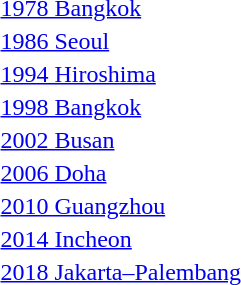<table>
<tr>
<td><a href='#'>1978 Bangkok</a></td>
<td></td>
<td></td>
<td></td>
</tr>
<tr>
<td><a href='#'>1986 Seoul</a></td>
<td></td>
<td></td>
<td></td>
</tr>
<tr>
<td><a href='#'>1994 Hiroshima</a></td>
<td></td>
<td></td>
<td></td>
</tr>
<tr>
<td><a href='#'>1998 Bangkok</a></td>
<td></td>
<td></td>
<td></td>
</tr>
<tr>
<td><a href='#'>2002 Busan</a></td>
<td></td>
<td></td>
<td></td>
</tr>
<tr>
<td><a href='#'>2006 Doha</a></td>
<td></td>
<td></td>
<td></td>
</tr>
<tr>
<td><a href='#'>2010 Guangzhou</a></td>
<td></td>
<td></td>
<td></td>
</tr>
<tr>
<td><a href='#'>2014 Incheon</a></td>
<td></td>
<td></td>
<td></td>
</tr>
<tr>
<td><a href='#'>2018 Jakarta–Palembang</a></td>
<td></td>
<td></td>
<td></td>
</tr>
</table>
